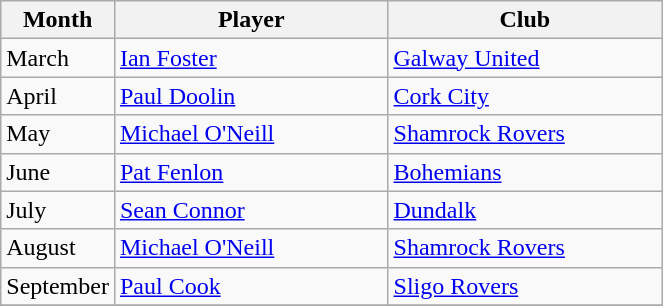<table class="wikitable">
<tr>
<th>Month</th>
<th>Player</th>
<th>Club</th>
</tr>
<tr>
<td width="50px">March</td>
<td width="175px"> <a href='#'>Ian Foster</a></td>
<td width="175px"><a href='#'>Galway United</a></td>
</tr>
<tr>
<td width="50px">April</td>
<td width="175px"> <a href='#'>Paul Doolin</a></td>
<td width="175px"><a href='#'>Cork City</a></td>
</tr>
<tr>
<td width="50px">May</td>
<td width="175px"> <a href='#'>Michael O'Neill</a></td>
<td width="175px"><a href='#'>Shamrock Rovers</a></td>
</tr>
<tr>
<td width="50px">June</td>
<td width="175px"> <a href='#'>Pat Fenlon</a></td>
<td width="175px"><a href='#'>Bohemians</a></td>
</tr>
<tr>
<td width="50px">July</td>
<td width="175px"> <a href='#'>Sean Connor</a></td>
<td width="175px"><a href='#'>Dundalk</a></td>
</tr>
<tr>
<td width="50px">August</td>
<td width="175px"> <a href='#'>Michael O'Neill</a></td>
<td width="175px"><a href='#'>Shamrock Rovers</a></td>
</tr>
<tr>
<td width="50px">September</td>
<td width="175px"> <a href='#'>Paul Cook</a></td>
<td width="175px"><a href='#'>Sligo Rovers</a></td>
</tr>
<tr>
</tr>
</table>
